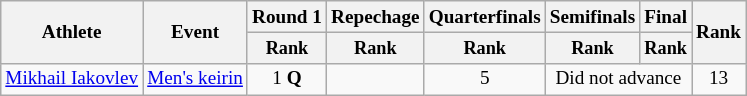<table class=wikitable style=font-size:80%;text-align:center>
<tr>
<th rowspan=2>Athlete</th>
<th rowspan=2>Event</th>
<th>Round 1</th>
<th>Repechage</th>
<th>Quarterfinals</th>
<th>Semifinals</th>
<th>Final</th>
<th rowspan=2>Rank</th>
</tr>
<tr style=font-size:95%>
<th>Rank</th>
<th>Rank</th>
<th>Rank</th>
<th>Rank</th>
<th>Rank</th>
</tr>
<tr>
<td align=left><a href='#'>Mikhail Iakovlev</a></td>
<td align=left><a href='#'>Men's keirin</a></td>
<td>1 <strong>Q</strong></td>
<td></td>
<td>5</td>
<td colspan=2>Did not advance</td>
<td>13</td>
</tr>
</table>
